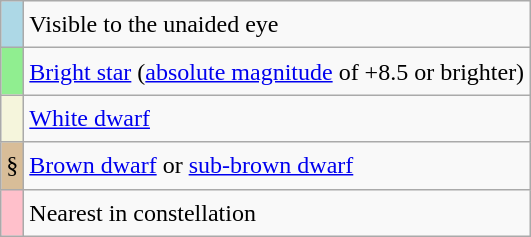<table class="wikitable sortable" style="font-size:1.00em; line-height:1.5em;">
<tr>
<td style="background-color: lightblue"></td>
<td>Visible to the unaided eye</td>
</tr>
<tr>
<td style="background-color: lightgreen"></td>
<td><a href='#'>Bright star</a> (<a href='#'>absolute magnitude</a> of +8.5 or brighter)</td>
</tr>
<tr>
<td style="background-color:#F5F5DC"></td>
<td><a href='#'>White dwarf</a></td>
</tr>
<tr>
<td style="background-color:#D8BD98">§</td>
<td><a href='#'>Brown dwarf</a> or <a href='#'>sub-brown dwarf</a></td>
</tr>
<tr>
<td style="background-color: pink"></td>
<td>Nearest in constellation</td>
</tr>
</table>
